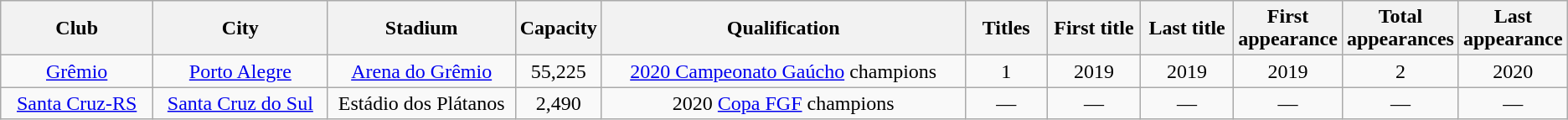<table class="wikitable sortable" style="text-align:center">
<tr>
<th width="120">Club</th>
<th width="140">City</th>
<th width="150">Stadium</th>
<th width="60">Capacity</th>
<th width="300">Qualification</th>
<th width="60">Titles</th>
<th width="70">First title</th>
<th width="70">Last title</th>
<th width="70">First appearance</th>
<th width="70">Total appearances</th>
<th width="70">Last appearance</th>
</tr>
<tr>
<td><a href='#'>Grêmio</a></td>
<td><a href='#'>Porto Alegre</a></td>
<td><a href='#'>Arena do Grêmio</a></td>
<td>55,225</td>
<td><a href='#'>2020 Campeonato Gaúcho</a> champions</td>
<td>1</td>
<td>2019</td>
<td>2019</td>
<td>2019</td>
<td>2</td>
<td>2020</td>
</tr>
<tr>
<td><a href='#'>Santa Cruz-RS</a></td>
<td><a href='#'>Santa Cruz do Sul</a></td>
<td>Estádio dos Plátanos</td>
<td>2,490</td>
<td>2020 <a href='#'>Copa FGF</a> champions</td>
<td>—</td>
<td>—</td>
<td>—</td>
<td>—</td>
<td>—</td>
<td>—</td>
</tr>
</table>
